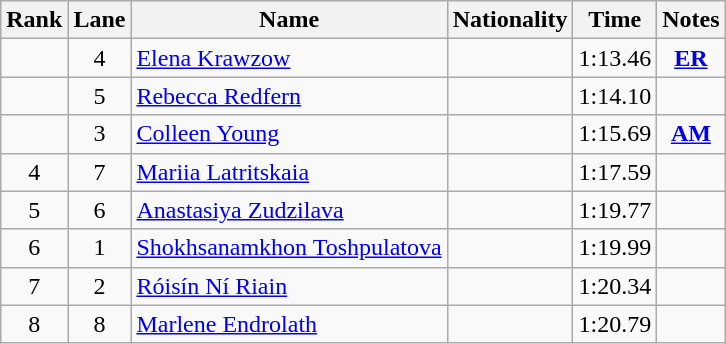<table class="wikitable sortable" style="text-align:center">
<tr>
<th>Rank</th>
<th>Lane</th>
<th>Name</th>
<th>Nationality</th>
<th>Time</th>
<th>Notes</th>
</tr>
<tr>
<td></td>
<td>4</td>
<td align=left><a href='#'>Elena Krawzow</a></td>
<td align=left></td>
<td>1:13.46</td>
<td><strong><a href='#'>ER</a></strong></td>
</tr>
<tr>
<td></td>
<td>5</td>
<td align=left><a href='#'>Rebecca Redfern</a></td>
<td align=left></td>
<td>1:14.10</td>
<td></td>
</tr>
<tr>
<td></td>
<td>3</td>
<td align=left><a href='#'>Colleen Young</a></td>
<td align=left></td>
<td>1:15.69</td>
<td><strong><a href='#'>AM</a></strong></td>
</tr>
<tr>
<td>4</td>
<td>7</td>
<td align=left><a href='#'>Mariia Latritskaia</a></td>
<td align=left></td>
<td>1:17.59</td>
<td></td>
</tr>
<tr>
<td>5</td>
<td>6</td>
<td align=left><a href='#'>Anastasiya Zudzilava</a></td>
<td align=left></td>
<td>1:19.77</td>
<td></td>
</tr>
<tr>
<td>6</td>
<td>1</td>
<td align=left><a href='#'>Shokhsanamkhon Toshpulatova</a></td>
<td align=left></td>
<td>1:19.99</td>
<td></td>
</tr>
<tr>
<td>7</td>
<td>2</td>
<td align=left><a href='#'>Róisín Ní Riain</a></td>
<td align=left></td>
<td>1:20.34</td>
<td></td>
</tr>
<tr>
<td>8</td>
<td>8</td>
<td align=left><a href='#'>Marlene Endrolath</a></td>
<td align=left></td>
<td>1:20.79</td>
<td></td>
</tr>
</table>
